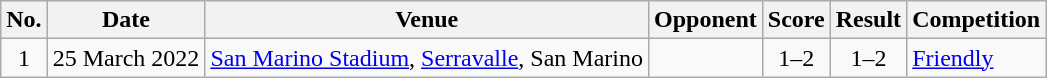<table class="wikitable sortable">
<tr>
<th scope="col">No.</th>
<th scope="col">Date</th>
<th scope="col">Venue</th>
<th scope="col">Opponent</th>
<th scope="col">Score</th>
<th scope="col">Result</th>
<th scope="col">Competition</th>
</tr>
<tr>
<td align="center">1</td>
<td>25 March 2022</td>
<td><a href='#'>San Marino Stadium</a>, <a href='#'>Serravalle</a>, San Marino</td>
<td></td>
<td align="center">1–2</td>
<td align="center">1–2</td>
<td><a href='#'>Friendly</a></td>
</tr>
</table>
